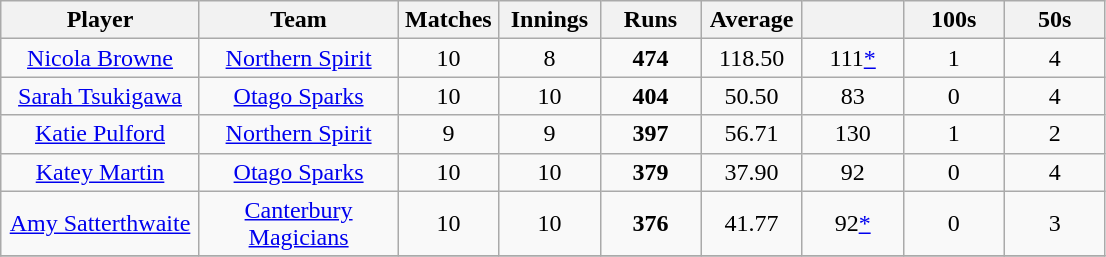<table class="wikitable" style="text-align:center;">
<tr>
<th width=125>Player</th>
<th width=125>Team</th>
<th width=60>Matches</th>
<th width=60>Innings</th>
<th width=60>Runs</th>
<th width=60>Average</th>
<th width=60></th>
<th width=60>100s</th>
<th width=60>50s</th>
</tr>
<tr>
<td><a href='#'>Nicola Browne</a></td>
<td><a href='#'>Northern Spirit</a></td>
<td>10</td>
<td>8</td>
<td><strong>474</strong></td>
<td>118.50</td>
<td>111<a href='#'>*</a></td>
<td>1</td>
<td>4</td>
</tr>
<tr>
<td><a href='#'>Sarah Tsukigawa</a></td>
<td><a href='#'>Otago Sparks</a></td>
<td>10</td>
<td>10</td>
<td><strong>404</strong></td>
<td>50.50</td>
<td>83</td>
<td>0</td>
<td>4</td>
</tr>
<tr>
<td><a href='#'>Katie Pulford</a></td>
<td><a href='#'>Northern Spirit</a></td>
<td>9</td>
<td>9</td>
<td><strong>397</strong></td>
<td>56.71</td>
<td>130</td>
<td>1</td>
<td>2</td>
</tr>
<tr>
<td><a href='#'>Katey Martin</a></td>
<td><a href='#'>Otago Sparks</a></td>
<td>10</td>
<td>10</td>
<td><strong>379</strong></td>
<td>37.90</td>
<td>92</td>
<td>0</td>
<td>4</td>
</tr>
<tr>
<td><a href='#'>Amy Satterthwaite</a></td>
<td><a href='#'>Canterbury Magicians</a></td>
<td>10</td>
<td>10</td>
<td><strong>376</strong></td>
<td>41.77</td>
<td>92<a href='#'>*</a></td>
<td>0</td>
<td>3</td>
</tr>
<tr>
</tr>
</table>
